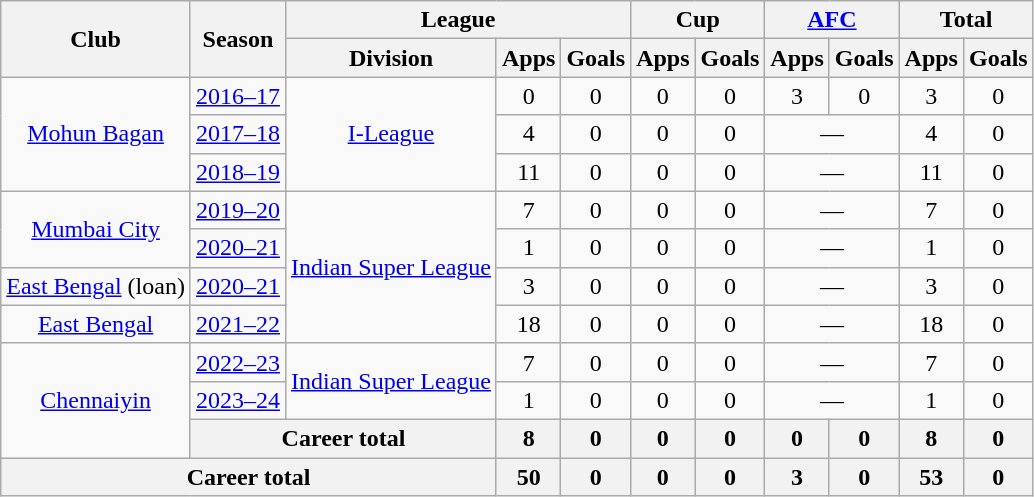<table class="wikitable" style="text-align: center;">
<tr>
<th rowspan="2">Club</th>
<th rowspan="2">Season</th>
<th colspan="3">League</th>
<th colspan="2">Cup</th>
<th colspan="2"><a href='#'>AFC</a></th>
<th colspan="2">Total</th>
</tr>
<tr>
<th>Division</th>
<th>Apps</th>
<th>Goals</th>
<th>Apps</th>
<th>Goals</th>
<th>Apps</th>
<th>Goals</th>
<th>Apps</th>
<th>Goals</th>
</tr>
<tr>
<td rowspan="3"><a href='#'>Mohun Bagan</a></td>
<td><a href='#'>2016–17</a></td>
<td rowspan="3"><a href='#'>I-League</a></td>
<td>0</td>
<td>0</td>
<td>0</td>
<td>0</td>
<td>3</td>
<td>0</td>
<td>3</td>
<td>0</td>
</tr>
<tr>
<td><a href='#'>2017–18</a></td>
<td>4</td>
<td>0</td>
<td>0</td>
<td>0</td>
<td colspan="2">—</td>
<td>4</td>
<td>0</td>
</tr>
<tr>
<td><a href='#'>2018–19</a></td>
<td>11</td>
<td>0</td>
<td>0</td>
<td>0</td>
<td colspan="2">—</td>
<td>11</td>
<td>0</td>
</tr>
<tr>
<td rowspan="2"><a href='#'>Mumbai City</a></td>
<td><a href='#'>2019–20</a></td>
<td rowspan="4"><a href='#'>Indian Super League</a></td>
<td>7</td>
<td>0</td>
<td>0</td>
<td>0</td>
<td colspan="2">—</td>
<td>7</td>
<td>0</td>
</tr>
<tr>
<td><a href='#'>2020–21</a></td>
<td>1</td>
<td>0</td>
<td>0</td>
<td>0</td>
<td colspan="2">—</td>
<td>1</td>
<td>0</td>
</tr>
<tr>
<td rowspan="1"><a href='#'>East Bengal</a> (loan)</td>
<td><a href='#'>2020–21</a></td>
<td>3</td>
<td>0</td>
<td>0</td>
<td>0</td>
<td colspan="2">—</td>
<td>3</td>
<td>0</td>
</tr>
<tr>
<td rowspan="1"><a href='#'>East Bengal</a></td>
<td><a href='#'>2021–22</a></td>
<td>18</td>
<td>0</td>
<td>0</td>
<td>0</td>
<td colspan="2">—</td>
<td>18</td>
<td>0</td>
</tr>
<tr>
<td rowspan="3"><a href='#'>Chennaiyin</a></td>
<td><a href='#'>2022–23</a></td>
<td rowspan="2"><a href='#'>Indian Super League</a></td>
<td>7</td>
<td>0</td>
<td>0</td>
<td>0</td>
<td colspan="2">—</td>
<td>7</td>
<td>0</td>
</tr>
<tr>
<td><a href='#'>2023–24</a></td>
<td>1</td>
<td>0</td>
<td>0</td>
<td>0</td>
<td colspan="2">—</td>
<td>1</td>
<td>0</td>
</tr>
<tr>
<th colspan="2">Career total</th>
<th>8</th>
<th>0</th>
<th>0</th>
<th>0</th>
<th>0</th>
<th>0</th>
<th>8</th>
<th>0</th>
</tr>
<tr>
<th colspan="3">Career total</th>
<th>50</th>
<th>0</th>
<th>0</th>
<th>0</th>
<th>3</th>
<th>0</th>
<th>53</th>
<th>0</th>
</tr>
</table>
